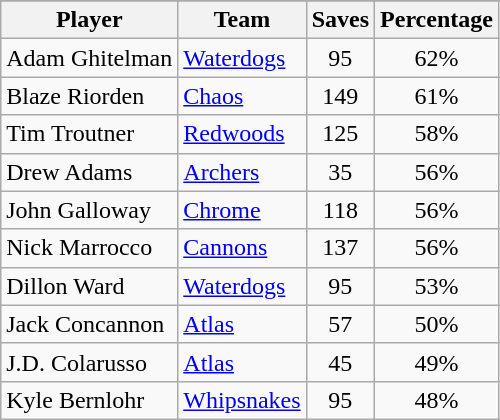<table class="wikitable sortable" style="text-align:left;">
<tr>
</tr>
<tr>
<th>Player</th>
<th>Team</th>
<th>Saves</th>
<th>Percentage<br></th>
</tr>
<tr>
<td>Adam Ghitelman</td>
<td><a href='#'>Waterdogs</a></td>
<td style="text-align:center;">95</td>
<td style="text-align:center;">62%</td>
</tr>
<tr>
<td>Blaze Riorden</td>
<td><a href='#'>Chaos</a></td>
<td style="text-align:center;">149</td>
<td style="text-align:center;">61%</td>
</tr>
<tr>
<td>Tim Troutner</td>
<td><a href='#'>Redwoods</a></td>
<td style="text-align:center;">125</td>
<td style="text-align:center;">58%</td>
</tr>
<tr>
<td>Drew Adams</td>
<td><a href='#'>Archers</a></td>
<td style="text-align:center;">35</td>
<td style="text-align:center;">56%</td>
</tr>
<tr>
<td>John Galloway</td>
<td><a href='#'>Chrome</a></td>
<td style="text-align:center;">118</td>
<td style="text-align:center;">56%</td>
</tr>
<tr>
<td>Nick Marrocco</td>
<td><a href='#'>Cannons</a></td>
<td style="text-align:center;">137</td>
<td style="text-align:center;">56%</td>
</tr>
<tr>
<td>Dillon Ward</td>
<td><a href='#'>Waterdogs</a></td>
<td style="text-align:center;">95</td>
<td style="text-align:center;">53%</td>
</tr>
<tr>
<td>Jack Concannon</td>
<td><a href='#'>Atlas</a></td>
<td style="text-align:center;">57</td>
<td style="text-align:center;">50%</td>
</tr>
<tr>
<td>J.D. Colarusso</td>
<td><a href='#'>Atlas</a></td>
<td style="text-align:center;">45</td>
<td style="text-align:center;">49%</td>
</tr>
<tr>
<td>Kyle Bernlohr</td>
<td><a href='#'>Whipsnakes</a></td>
<td style="text-align:center;">95</td>
<td style="text-align:center;">48%</td>
</tr>
</table>
